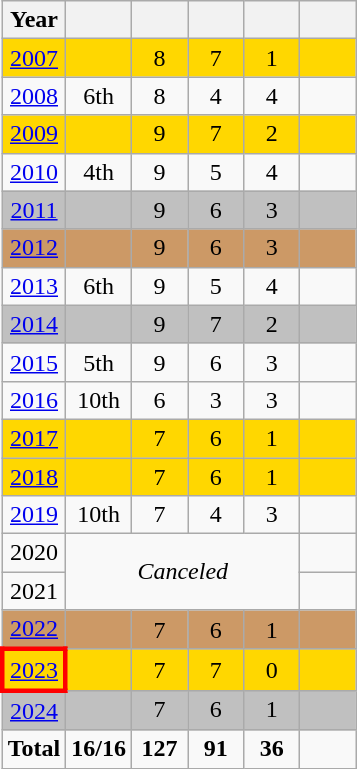<table class="wikitable" style="text-align: center;">
<tr>
<th>Year</th>
<th></th>
<th width=30></th>
<th width=30></th>
<th width=30></th>
<th width=30></th>
</tr>
<tr bgcolor=gold>
<td> <a href='#'>2007</a></td>
<td></td>
<td>8</td>
<td>7</td>
<td>1</td>
<td></td>
</tr>
<tr>
<td> <a href='#'>2008</a></td>
<td>6th</td>
<td>8</td>
<td>4</td>
<td>4</td>
<td></td>
</tr>
<tr bgcolor=gold>
<td> <a href='#'>2009</a></td>
<td></td>
<td>9</td>
<td>7</td>
<td>2</td>
<td></td>
</tr>
<tr>
<td> <a href='#'>2010</a></td>
<td>4th</td>
<td>9</td>
<td>5</td>
<td>4</td>
<td></td>
</tr>
<tr bgcolor=silver>
<td> <a href='#'>2011</a></td>
<td></td>
<td>9</td>
<td>6</td>
<td>3</td>
<td></td>
</tr>
<tr bgcolor=cc9966>
<td> <a href='#'>2012</a></td>
<td></td>
<td>9</td>
<td>6</td>
<td>3</td>
<td></td>
</tr>
<tr>
<td> <a href='#'>2013</a></td>
<td>6th</td>
<td>9</td>
<td>5</td>
<td>4</td>
<td></td>
</tr>
<tr bgcolor=silver>
<td> <a href='#'>2014</a></td>
<td></td>
<td>9</td>
<td>7</td>
<td>2</td>
<td></td>
</tr>
<tr>
<td> <a href='#'>2015</a></td>
<td>5th</td>
<td>9</td>
<td>6</td>
<td>3</td>
<td></td>
</tr>
<tr>
<td> <a href='#'>2016</a></td>
<td>10th</td>
<td>6</td>
<td>3</td>
<td>3</td>
<td></td>
</tr>
<tr bgcolor=gold>
<td> <a href='#'>2017</a></td>
<td></td>
<td>7</td>
<td>6</td>
<td>1</td>
<td></td>
</tr>
<tr bgcolor=gold>
<td> <a href='#'>2018</a></td>
<td></td>
<td>7</td>
<td>6</td>
<td>1</td>
<td></td>
</tr>
<tr>
<td> <a href='#'>2019</a></td>
<td>10th</td>
<td>7</td>
<td>4</td>
<td>3</td>
<td></td>
</tr>
<tr>
<td> 2020</td>
<td colspan=4 rowspan=2><em>Canceled</em></td>
<td></td>
</tr>
<tr>
<td> 2021</td>
<td></td>
</tr>
<tr bgcolor=cc9966>
<td> <a href='#'>2022</a></td>
<td></td>
<td>7</td>
<td>6</td>
<td>1</td>
<td></td>
</tr>
<tr bgcolor=gold>
<td style="border: 3px solid red"> <a href='#'>2023</a></td>
<td></td>
<td>7</td>
<td>7</td>
<td>0</td>
<td></td>
</tr>
<tr bgcolor=silver>
<td> <a href='#'>2024</a></td>
<td></td>
<td>7</td>
<td>6</td>
<td>1</td>
<td></td>
</tr>
<tr>
<td><strong>Total</strong></td>
<td><strong>16/16</strong></td>
<td><strong>127</strong></td>
<td><strong>91</strong></td>
<td><strong>36</strong></td>
<td></td>
</tr>
</table>
